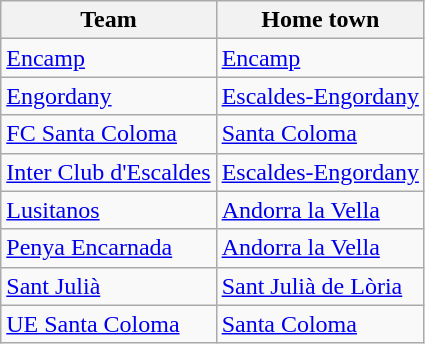<table class="wikitable sortable">
<tr>
<th>Team</th>
<th>Home town</th>
</tr>
<tr>
<td><a href='#'>Encamp</a></td>
<td><a href='#'>Encamp</a></td>
</tr>
<tr>
<td><a href='#'>Engordany</a></td>
<td><a href='#'>Escaldes-Engordany</a></td>
</tr>
<tr>
<td><a href='#'>FC Santa Coloma</a></td>
<td><a href='#'>Santa Coloma</a></td>
</tr>
<tr>
<td><a href='#'>Inter Club d'Escaldes</a></td>
<td><a href='#'>Escaldes-Engordany</a></td>
</tr>
<tr>
<td><a href='#'>Lusitanos</a></td>
<td><a href='#'>Andorra la Vella</a></td>
</tr>
<tr>
<td><a href='#'>Penya Encarnada</a></td>
<td><a href='#'>Andorra la Vella</a></td>
</tr>
<tr>
<td><a href='#'>Sant Julià</a></td>
<td><a href='#'>Sant Julià de Lòria</a></td>
</tr>
<tr>
<td><a href='#'>UE Santa Coloma</a></td>
<td><a href='#'>Santa Coloma</a></td>
</tr>
</table>
